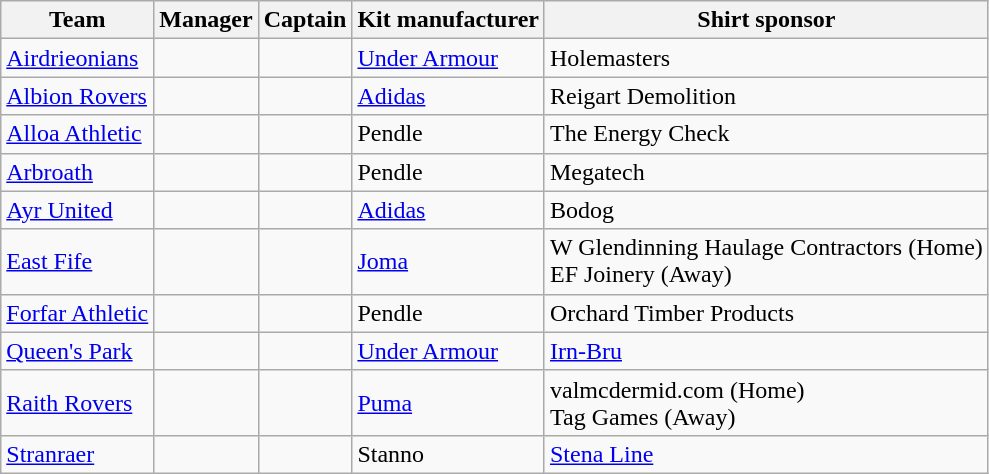<table class="wikitable sortable">
<tr>
<th>Team</th>
<th>Manager</th>
<th>Captain</th>
<th>Kit manufacturer</th>
<th>Shirt sponsor</th>
</tr>
<tr>
<td><a href='#'>Airdrieonians</a></td>
<td> </td>
<td> </td>
<td><a href='#'>Under Armour</a></td>
<td>Holemasters</td>
</tr>
<tr>
<td><a href='#'>Albion Rovers</a></td>
<td> </td>
<td> </td>
<td><a href='#'>Adidas</a></td>
<td>Reigart Demolition</td>
</tr>
<tr>
<td><a href='#'>Alloa Athletic</a></td>
<td> </td>
<td> </td>
<td>Pendle</td>
<td>The Energy Check</td>
</tr>
<tr>
<td><a href='#'>Arbroath</a></td>
<td> </td>
<td> </td>
<td>Pendle</td>
<td>Megatech</td>
</tr>
<tr>
<td><a href='#'>Ayr United</a></td>
<td> </td>
<td> </td>
<td><a href='#'>Adidas</a></td>
<td>Bodog</td>
</tr>
<tr>
<td><a href='#'>East Fife</a></td>
<td> </td>
<td> </td>
<td><a href='#'>Joma</a></td>
<td>W Glendinning Haulage Contractors (Home)<br>EF Joinery (Away)</td>
</tr>
<tr>
<td><a href='#'>Forfar Athletic</a></td>
<td> </td>
<td> </td>
<td>Pendle</td>
<td>Orchard Timber Products</td>
</tr>
<tr>
<td><a href='#'>Queen's Park</a></td>
<td> </td>
<td> </td>
<td><a href='#'>Under Armour</a></td>
<td><a href='#'>Irn-Bru</a></td>
</tr>
<tr>
<td><a href='#'>Raith Rovers</a></td>
<td> </td>
<td> </td>
<td><a href='#'>Puma</a></td>
<td>valmcdermid.com (Home)<br>Tag Games (Away)</td>
</tr>
<tr>
<td><a href='#'>Stranraer</a></td>
<td> </td>
<td> </td>
<td>Stanno</td>
<td><a href='#'>Stena Line</a></td>
</tr>
</table>
